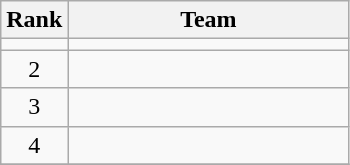<table class=wikitable style="text-align:center;">
<tr>
<th>Rank</th>
<th width=180>Team</th>
</tr>
<tr>
<td></td>
<td align=left></td>
</tr>
<tr>
<td>2</td>
<td align=left></td>
</tr>
<tr>
<td>3</td>
<td align=left></td>
</tr>
<tr>
<td>4</td>
<td align=left></td>
</tr>
<tr>
</tr>
</table>
